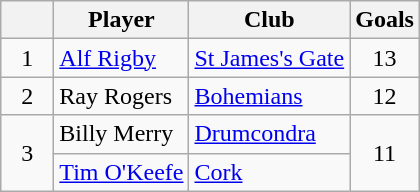<table class="wikitable" border="1">
<tr>
<th width="28"></th>
<th>Player</th>
<th>Club</th>
<th>Goals</th>
</tr>
<tr>
<td align=center>1</td>
<td><a href='#'>Alf Rigby</a></td>
<td><a href='#'>St James's Gate</a></td>
<td align=center>13</td>
</tr>
<tr>
<td align=center>2</td>
<td>Ray Rogers</td>
<td><a href='#'>Bohemians</a></td>
<td align=center>12</td>
</tr>
<tr>
<td rowspan="2" align="center">3</td>
<td>Billy Merry</td>
<td><a href='#'>Drumcondra</a></td>
<td rowspan="2" align="center">11</td>
</tr>
<tr>
<td><a href='#'>Tim O'Keefe</a></td>
<td><a href='#'>Cork</a></td>
</tr>
</table>
